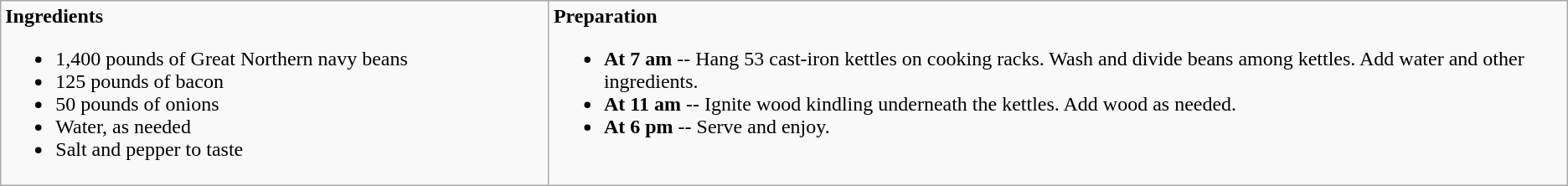<table class="wikitable">
<tr>
<td valign="top" width="35%"><strong>Ingredients</strong><br><ul><li>1,400 pounds of Great Northern navy beans</li><li>125 pounds of bacon</li><li>50 pounds of onions</li><li>Water, as needed</li><li>Salt and pepper to taste</li></ul></td>
<td valign="top"><strong>Preparation</strong><br><ul><li><strong>At 7 am</strong> -- Hang 53 cast-iron kettles on cooking racks. Wash and divide beans among kettles. Add water and other ingredients.</li><li><strong>At 11 am</strong> -- Ignite wood kindling underneath the kettles. Add wood as needed.</li><li><strong>At 6 pm</strong> -- Serve and enjoy.</li></ul></td>
</tr>
</table>
